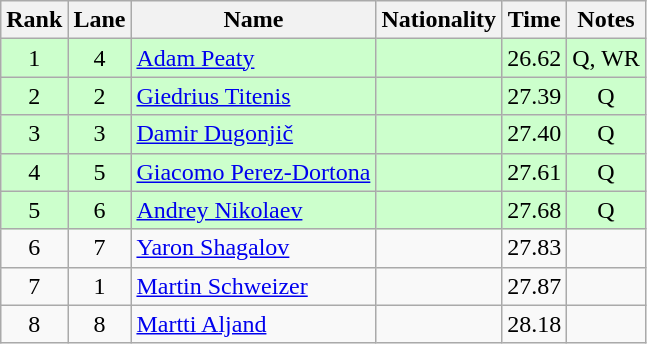<table class="wikitable sortable" style="text-align:center">
<tr>
<th>Rank</th>
<th>Lane</th>
<th>Name</th>
<th>Nationality</th>
<th>Time</th>
<th>Notes</th>
</tr>
<tr bgcolor=ccffcc>
<td>1</td>
<td>4</td>
<td align=left><a href='#'>Adam Peaty</a></td>
<td align=left></td>
<td>26.62</td>
<td>Q, WR</td>
</tr>
<tr bgcolor=ccffcc>
<td>2</td>
<td>2</td>
<td align=left><a href='#'>Giedrius Titenis</a></td>
<td align=left></td>
<td>27.39</td>
<td>Q</td>
</tr>
<tr bgcolor=ccffcc>
<td>3</td>
<td>3</td>
<td align=left><a href='#'>Damir Dugonjič</a></td>
<td align=left></td>
<td>27.40</td>
<td>Q</td>
</tr>
<tr bgcolor=ccffcc>
<td>4</td>
<td>5</td>
<td align=left><a href='#'>Giacomo Perez-Dortona</a></td>
<td align=left></td>
<td>27.61</td>
<td>Q</td>
</tr>
<tr bgcolor=ccffcc>
<td>5</td>
<td>6</td>
<td align=left><a href='#'>Andrey Nikolaev</a></td>
<td align=left></td>
<td>27.68</td>
<td>Q</td>
</tr>
<tr>
<td>6</td>
<td>7</td>
<td align=left><a href='#'>Yaron Shagalov</a></td>
<td align=left></td>
<td>27.83</td>
<td></td>
</tr>
<tr>
<td>7</td>
<td>1</td>
<td align=left><a href='#'>Martin Schweizer</a></td>
<td align=left></td>
<td>27.87</td>
<td></td>
</tr>
<tr>
<td>8</td>
<td>8</td>
<td align=left><a href='#'>Martti Aljand</a></td>
<td align=left></td>
<td>28.18</td>
<td></td>
</tr>
</table>
